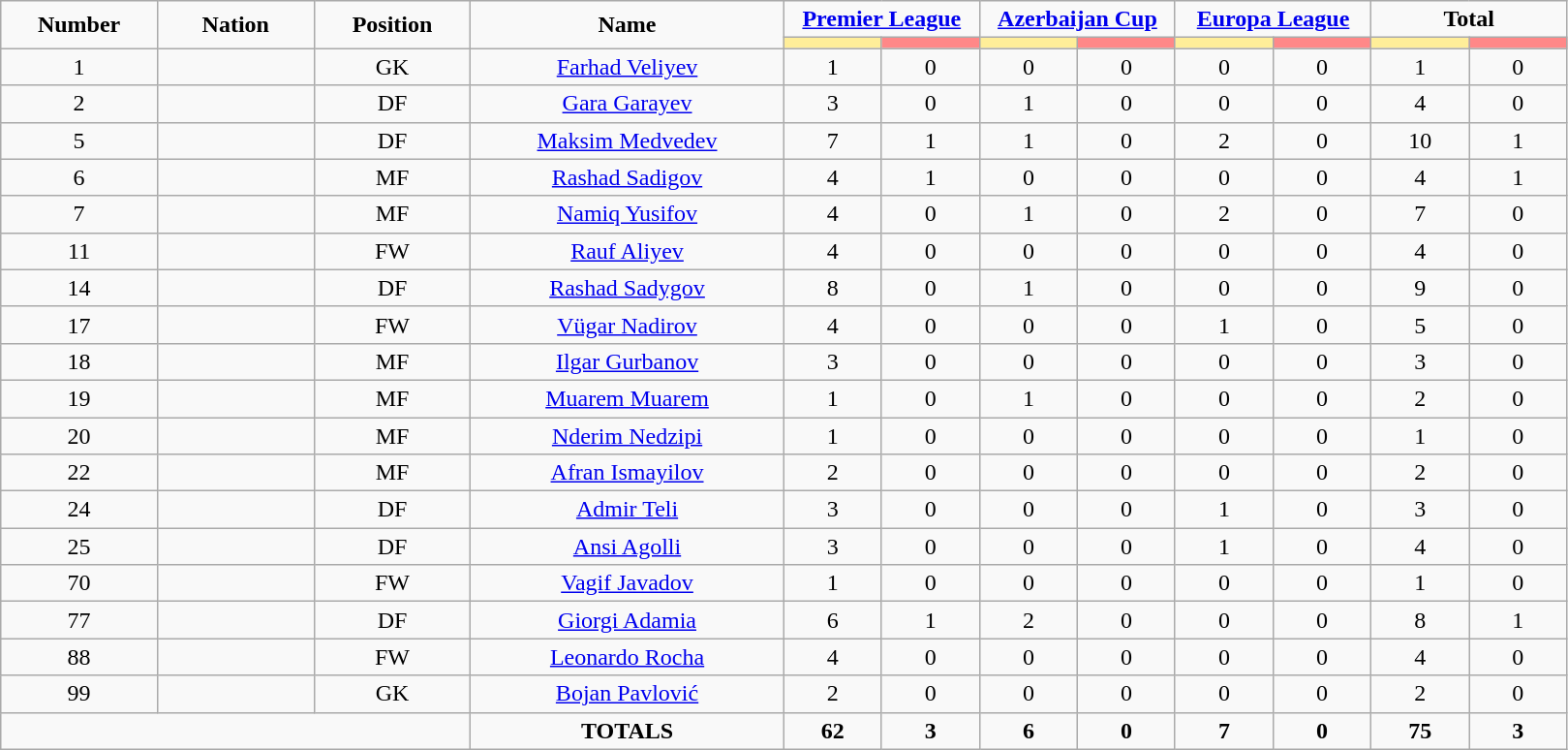<table class="wikitable" style="font-size: 100%; text-align: center;">
<tr>
<td rowspan="2" width="10%" align="center"><strong>Number</strong></td>
<td rowspan="2" width="10%" align="center"><strong>Nation</strong></td>
<td rowspan="2" width="10%" align="center"><strong>Position</strong></td>
<td rowspan="2" width="20%" align="center"><strong>Name</strong></td>
<td colspan="2" align="center"><strong><a href='#'>Premier League</a></strong></td>
<td colspan="2" align="center"><strong><a href='#'>Azerbaijan Cup</a></strong></td>
<td colspan="2" align="center"><strong><a href='#'>Europa League</a></strong></td>
<td colspan="2" align="center"><strong>Total</strong></td>
</tr>
<tr>
<th width=60 style="background: #FFEE99"></th>
<th width=60 style="background: #FF8888"></th>
<th width=60 style="background: #FFEE99"></th>
<th width=60 style="background: #FF8888"></th>
<th width=60 style="background: #FFEE99"></th>
<th width=60 style="background: #FF8888"></th>
<th width=60 style="background: #FFEE99"></th>
<th width=60 style="background: #FF8888"></th>
</tr>
<tr>
<td>1</td>
<td></td>
<td>GK</td>
<td><a href='#'>Farhad Veliyev</a></td>
<td>1</td>
<td>0</td>
<td>0</td>
<td>0</td>
<td>0</td>
<td>0</td>
<td>1</td>
<td>0</td>
</tr>
<tr>
<td>2</td>
<td></td>
<td>DF</td>
<td><a href='#'>Gara Garayev</a></td>
<td>3</td>
<td>0</td>
<td>1</td>
<td>0</td>
<td>0</td>
<td>0</td>
<td>4</td>
<td>0</td>
</tr>
<tr>
<td>5</td>
<td></td>
<td>DF</td>
<td><a href='#'>Maksim Medvedev</a></td>
<td>7</td>
<td>1</td>
<td>1</td>
<td>0</td>
<td>2</td>
<td>0</td>
<td>10</td>
<td>1</td>
</tr>
<tr>
<td>6</td>
<td></td>
<td>MF</td>
<td><a href='#'>Rashad Sadigov</a></td>
<td>4</td>
<td>1</td>
<td>0</td>
<td>0</td>
<td>0</td>
<td>0</td>
<td>4</td>
<td>1</td>
</tr>
<tr>
<td>7</td>
<td></td>
<td>MF</td>
<td><a href='#'>Namiq Yusifov</a></td>
<td>4</td>
<td>0</td>
<td>1</td>
<td>0</td>
<td>2</td>
<td>0</td>
<td>7</td>
<td>0</td>
</tr>
<tr>
<td>11</td>
<td></td>
<td>FW</td>
<td><a href='#'>Rauf Aliyev</a></td>
<td>4</td>
<td>0</td>
<td>0</td>
<td>0</td>
<td>0</td>
<td>0</td>
<td>4</td>
<td>0</td>
</tr>
<tr>
<td>14</td>
<td></td>
<td>DF</td>
<td><a href='#'>Rashad Sadygov</a></td>
<td>8</td>
<td>0</td>
<td>1</td>
<td>0</td>
<td>0</td>
<td>0</td>
<td>9</td>
<td>0</td>
</tr>
<tr>
<td>17</td>
<td></td>
<td>FW</td>
<td><a href='#'>Vügar Nadirov</a></td>
<td>4</td>
<td>0</td>
<td>0</td>
<td>0</td>
<td>1</td>
<td>0</td>
<td>5</td>
<td>0</td>
</tr>
<tr>
<td>18</td>
<td></td>
<td>MF</td>
<td><a href='#'>Ilgar Gurbanov</a></td>
<td>3</td>
<td>0</td>
<td>0</td>
<td>0</td>
<td>0</td>
<td>0</td>
<td>3</td>
<td>0</td>
</tr>
<tr>
<td>19</td>
<td></td>
<td>MF</td>
<td><a href='#'>Muarem Muarem</a></td>
<td>1</td>
<td>0</td>
<td>1</td>
<td>0</td>
<td>0</td>
<td>0</td>
<td>2</td>
<td>0</td>
</tr>
<tr>
<td>20</td>
<td></td>
<td>MF</td>
<td><a href='#'>Nderim Nedzipi</a></td>
<td>1</td>
<td>0</td>
<td>0</td>
<td>0</td>
<td>0</td>
<td>0</td>
<td>1</td>
<td>0</td>
</tr>
<tr>
<td>22</td>
<td></td>
<td>MF</td>
<td><a href='#'>Afran Ismayilov</a></td>
<td>2</td>
<td>0</td>
<td>0</td>
<td>0</td>
<td>0</td>
<td>0</td>
<td>2</td>
<td>0</td>
</tr>
<tr>
<td>24</td>
<td></td>
<td>DF</td>
<td><a href='#'>Admir Teli</a></td>
<td>3</td>
<td>0</td>
<td>0</td>
<td>0</td>
<td>1</td>
<td>0</td>
<td>3</td>
<td>0</td>
</tr>
<tr>
<td>25</td>
<td></td>
<td>DF</td>
<td><a href='#'>Ansi Agolli</a></td>
<td>3</td>
<td>0</td>
<td>0</td>
<td>0</td>
<td>1</td>
<td>0</td>
<td>4</td>
<td>0</td>
</tr>
<tr>
<td>70</td>
<td></td>
<td>FW</td>
<td><a href='#'>Vagif Javadov</a></td>
<td>1</td>
<td>0</td>
<td>0</td>
<td>0</td>
<td>0</td>
<td>0</td>
<td>1</td>
<td>0</td>
</tr>
<tr>
<td>77</td>
<td></td>
<td>DF</td>
<td><a href='#'>Giorgi Adamia</a></td>
<td>6</td>
<td>1</td>
<td>2</td>
<td>0</td>
<td>0</td>
<td>0</td>
<td>8</td>
<td>1</td>
</tr>
<tr>
<td>88</td>
<td></td>
<td>FW</td>
<td><a href='#'>Leonardo Rocha</a></td>
<td>4</td>
<td>0</td>
<td>0</td>
<td>0</td>
<td>0</td>
<td>0</td>
<td>4</td>
<td>0</td>
</tr>
<tr>
<td>99</td>
<td></td>
<td>GK</td>
<td><a href='#'>Bojan Pavlović</a></td>
<td>2</td>
<td>0</td>
<td>0</td>
<td>0</td>
<td>0</td>
<td>0</td>
<td>2</td>
<td>0</td>
</tr>
<tr>
<td colspan="3"></td>
<td><strong>TOTALS</strong></td>
<td><strong>62</strong></td>
<td><strong>3</strong></td>
<td><strong>6</strong></td>
<td><strong>0</strong></td>
<td><strong>7</strong></td>
<td><strong>0</strong></td>
<td><strong>75</strong></td>
<td><strong>3</strong></td>
</tr>
</table>
